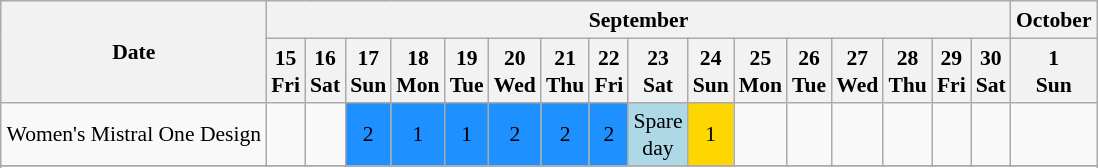<table class="wikitable" style="margin:0.5em auto; font-size:90%; line-height:1.25em;">
<tr>
<th rowspan=2>Date</th>
<th colspan=16>September</th>
<th colspan=1>October</th>
</tr>
<tr>
<th>15<br>Fri</th>
<th>16<br>Sat</th>
<th>17<br>Sun</th>
<th>18<br>Mon</th>
<th>19<br>Tue</th>
<th>20<br>Wed</th>
<th>21<br>Thu</th>
<th>22<br>Fri</th>
<th>23<br>Sat</th>
<th>24<br>Sun</th>
<th>25<br>Mon</th>
<th>26<br>Tue</th>
<th>27<br>Wed</th>
<th>28<br>Thu</th>
<th>29<br>Fri</th>
<th>30<br>Sat</th>
<th>1<br>Sun</th>
</tr>
<tr align="center">
<td align="left">Women's Mistral One Design</td>
<td></td>
<td></td>
<td bgcolor=DodgerBlue><span>2</span></td>
<td bgcolor=DodgerBlue><span>1</span></td>
<td bgcolor=DodgerBlue><span>1</span></td>
<td bgcolor=DodgerBlue><span>2</span></td>
<td bgcolor=DodgerBlue><span>2</span></td>
<td bgcolor=DodgerBlue><span>2</span></td>
<td bgcolor=LightBlue>Spare<br>day</td>
<td bgcolor=Gold><span>1</span></td>
<td></td>
<td></td>
<td></td>
<td></td>
<td></td>
<td></td>
<td></td>
</tr>
<tr align="center">
</tr>
<tr>
</tr>
</table>
